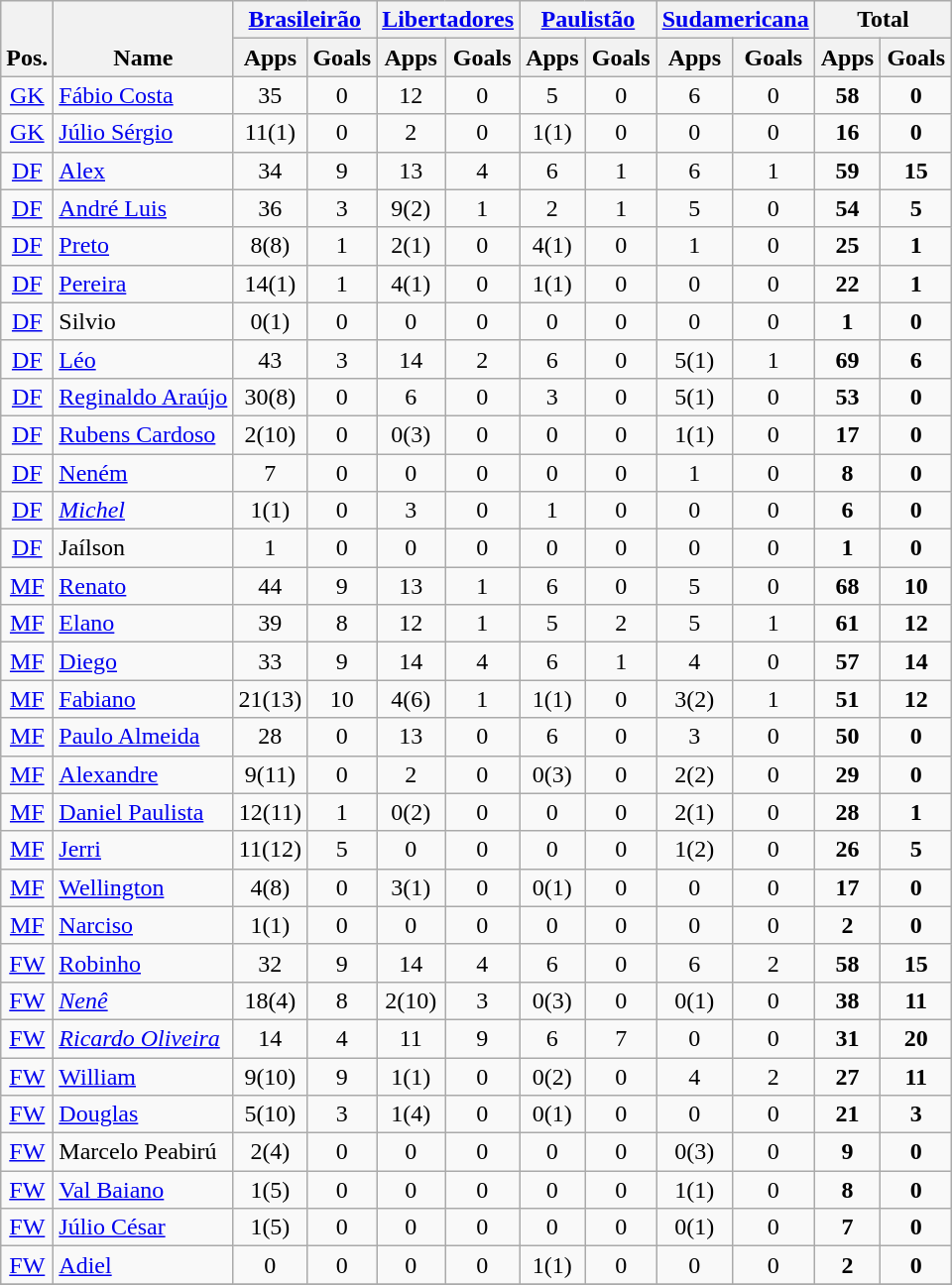<table class="wikitable" style="text-align:center">
<tr>
<th rowspan="2" style="vertical-align:bottom;">Pos.</th>
<th rowspan="2" style="vertical-align:bottom;">Name</th>
<th colspan="2" style="width:85px;"><a href='#'>Brasileirão</a></th>
<th colspan="2" style="width:85px;"><a href='#'>Libertadores</a></th>
<th colspan="2" style="width:85px;"><a href='#'>Paulistão</a></th>
<th colspan="2" style="width:85px;"><a href='#'>Sudamericana</a></th>
<th colspan="2" style="width:85px;">Total</th>
</tr>
<tr>
<th>Apps</th>
<th>Goals</th>
<th>Apps</th>
<th>Goals</th>
<th>Apps</th>
<th>Goals</th>
<th>Apps</th>
<th>Goals</th>
<th>Apps</th>
<th>Goals</th>
</tr>
<tr>
<td align=center><a href='#'>GK</a></td>
<td align="left"> <a href='#'>Fábio Costa</a></td>
<td align=center>35</td>
<td align=center>0</td>
<td align=center>12</td>
<td align=center>0</td>
<td align=center>5</td>
<td align=center>0</td>
<td align=center>6</td>
<td align=center>0</td>
<td align=center><strong>58</strong></td>
<td align=center><strong>0</strong></td>
</tr>
<tr>
<td align=center><a href='#'>GK</a></td>
<td align="left"> <a href='#'>Júlio Sérgio</a></td>
<td align=center>11(1)</td>
<td align=center>0</td>
<td align=center>2</td>
<td align=center>0</td>
<td align=center>1(1)</td>
<td align=center>0</td>
<td align=center>0</td>
<td align=center>0</td>
<td align=center><strong>16</strong></td>
<td align=center><strong>0</strong></td>
</tr>
<tr>
<td align=center><a href='#'>DF</a></td>
<td align="left"> <a href='#'>Alex</a></td>
<td align=center>34</td>
<td align=center>9</td>
<td align=center>13</td>
<td align=center>4</td>
<td align=center>6</td>
<td align=center>1</td>
<td align=center>6</td>
<td align=center>1</td>
<td align=center><strong>59</strong></td>
<td align=center><strong>15</strong></td>
</tr>
<tr>
<td align=center><a href='#'>DF</a></td>
<td align="left"> <a href='#'>André Luis</a></td>
<td align=center>36</td>
<td align=center>3</td>
<td align=center>9(2)</td>
<td align=center>1</td>
<td align=center>2</td>
<td align=center>1</td>
<td align=center>5</td>
<td align=center>0</td>
<td align=center><strong>54</strong></td>
<td align=center><strong>5</strong></td>
</tr>
<tr>
<td align=center><a href='#'>DF</a></td>
<td align="left"> <a href='#'>Preto</a></td>
<td align=center>8(8)</td>
<td align=center>1</td>
<td align=center>2(1)</td>
<td align=center>0</td>
<td align=center>4(1)</td>
<td align=center>0</td>
<td align=center>1</td>
<td align=center>0</td>
<td align=center><strong>25</strong></td>
<td align=center><strong>1</strong></td>
</tr>
<tr>
<td align=center><a href='#'>DF</a></td>
<td align="left"> <a href='#'>Pereira</a></td>
<td align=center>14(1)</td>
<td align=center>1</td>
<td align=center>4(1)</td>
<td align=center>0</td>
<td align=center>1(1)</td>
<td align=center>0</td>
<td align=center>0</td>
<td align=center>0</td>
<td align=center><strong>22</strong></td>
<td align=center><strong>1</strong></td>
</tr>
<tr>
<td align=center><a href='#'>DF</a></td>
<td align="left"> Silvio</td>
<td align=center>0(1)</td>
<td align=center>0</td>
<td align=center>0</td>
<td align=center>0</td>
<td align=center>0</td>
<td align=center>0</td>
<td align=center>0</td>
<td align=center>0</td>
<td align=center><strong>1</strong></td>
<td align=center><strong>0</strong></td>
</tr>
<tr>
<td align=center><a href='#'>DF</a></td>
<td align="left"> <a href='#'>Léo</a></td>
<td align=center>43</td>
<td align=center>3</td>
<td align=center>14</td>
<td align=center>2</td>
<td align=center>6</td>
<td align=center>0</td>
<td align=center>5(1)</td>
<td align=center>1</td>
<td align=center><strong>69</strong></td>
<td align=center><strong>6</strong></td>
</tr>
<tr>
<td align=center><a href='#'>DF</a></td>
<td align="left"> <a href='#'>Reginaldo Araújo</a></td>
<td align=center>30(8)</td>
<td align=center>0</td>
<td align=center>6</td>
<td align=center>0</td>
<td align=center>3</td>
<td align=center>0</td>
<td align=center>5(1)</td>
<td align=center>0</td>
<td align=center><strong>53</strong></td>
<td align=center><strong>0</strong></td>
</tr>
<tr>
<td align=center><a href='#'>DF</a></td>
<td align="left"> <a href='#'>Rubens Cardoso</a></td>
<td align=center>2(10)</td>
<td align=center>0</td>
<td align=center>0(3)</td>
<td align=center>0</td>
<td align=center>0</td>
<td align=center>0</td>
<td align=center>1(1)</td>
<td align=center>0</td>
<td align=center><strong>17</strong></td>
<td align=center><strong>0</strong></td>
</tr>
<tr>
<td align=center><a href='#'>DF</a></td>
<td align="left"> <a href='#'>Neném</a></td>
<td align=center>7</td>
<td align=center>0</td>
<td align=center>0</td>
<td align=center>0</td>
<td align=center>0</td>
<td align=center>0</td>
<td align=center>1</td>
<td align=center>0</td>
<td align=center><strong>8</strong></td>
<td align=center><strong>0</strong></td>
</tr>
<tr>
<td align=center><a href='#'>DF</a></td>
<td align="left"> <em><a href='#'>Michel</a></em></td>
<td align=center>1(1)</td>
<td align=center>0</td>
<td align=center>3</td>
<td align=center>0</td>
<td align=center>1</td>
<td align=center>0</td>
<td align=center>0</td>
<td align=center>0</td>
<td align=center><strong>6</strong></td>
<td align=center><strong>0</strong></td>
</tr>
<tr>
<td align=center><a href='#'>DF</a></td>
<td align="left"> Jaílson</td>
<td align=center>1</td>
<td align=center>0</td>
<td align=center>0</td>
<td align=center>0</td>
<td align=center>0</td>
<td align=center>0</td>
<td align=center>0</td>
<td align=center>0</td>
<td align=center><strong>1</strong></td>
<td align=center><strong>0</strong></td>
</tr>
<tr>
<td align=center><a href='#'>MF</a></td>
<td align="left"> <a href='#'>Renato</a></td>
<td align=center>44</td>
<td align=center>9</td>
<td align=center>13</td>
<td align=center>1</td>
<td align=center>6</td>
<td align=center>0</td>
<td align=center>5</td>
<td align=center>0</td>
<td align=center><strong>68</strong></td>
<td align=center><strong>10</strong></td>
</tr>
<tr>
<td align=center><a href='#'>MF</a></td>
<td align="left"> <a href='#'>Elano</a></td>
<td align=center>39</td>
<td align=center>8</td>
<td align=center>12</td>
<td align=center>1</td>
<td align=center>5</td>
<td align=center>2</td>
<td align=center>5</td>
<td align=center>1</td>
<td align=center><strong>61</strong></td>
<td align=center><strong>12</strong></td>
</tr>
<tr>
<td align=center><a href='#'>MF</a></td>
<td align="left"> <a href='#'>Diego</a></td>
<td align=center>33</td>
<td align=center>9</td>
<td align=center>14</td>
<td align=center>4</td>
<td align=center>6</td>
<td align=center>1</td>
<td align=center>4</td>
<td align=center>0</td>
<td align=center><strong>57</strong></td>
<td align=center><strong>14</strong></td>
</tr>
<tr>
<td align=center><a href='#'>MF</a></td>
<td align="left"> <a href='#'>Fabiano</a></td>
<td align=center>21(13)</td>
<td align=center>10</td>
<td align=center>4(6)</td>
<td align=center>1</td>
<td align=center>1(1)</td>
<td align=center>0</td>
<td align=center>3(2)</td>
<td align=center>1</td>
<td align=center><strong>51</strong></td>
<td align=center><strong>12</strong></td>
</tr>
<tr>
<td align=center><a href='#'>MF</a></td>
<td align="left"> <a href='#'>Paulo Almeida</a></td>
<td align=center>28</td>
<td align=center>0</td>
<td align=center>13</td>
<td align=center>0</td>
<td align=center>6</td>
<td align=center>0</td>
<td align=center>3</td>
<td align=center>0</td>
<td align=center><strong>50</strong></td>
<td align=center><strong>0</strong></td>
</tr>
<tr>
<td align=center><a href='#'>MF</a></td>
<td align="left"> <a href='#'>Alexandre</a></td>
<td align=center>9(11)</td>
<td align=center>0</td>
<td align=center>2</td>
<td align=center>0</td>
<td align=center>0(3)</td>
<td align=center>0</td>
<td align=center>2(2)</td>
<td align=center>0</td>
<td align=center><strong>29</strong></td>
<td align=center><strong>0</strong></td>
</tr>
<tr>
<td align=center><a href='#'>MF</a></td>
<td align="left"> <a href='#'>Daniel Paulista</a></td>
<td align=center>12(11)</td>
<td align=center>1</td>
<td align=center>0(2)</td>
<td align=center>0</td>
<td align=center>0</td>
<td align=center>0</td>
<td align=center>2(1)</td>
<td align=center>0</td>
<td align=center><strong>28</strong></td>
<td align=center><strong>1</strong></td>
</tr>
<tr>
<td align=center><a href='#'>MF</a></td>
<td align="left"> <a href='#'>Jerri</a></td>
<td align=center>11(12)</td>
<td align=center>5</td>
<td align=center>0</td>
<td align=center>0</td>
<td align=center>0</td>
<td align=center>0</td>
<td align=center>1(2)</td>
<td align=center>0</td>
<td align=center><strong>26</strong></td>
<td align=center><strong>5</strong></td>
</tr>
<tr>
<td align=center><a href='#'>MF</a></td>
<td align="left"> <a href='#'>Wellington</a></td>
<td align=center>4(8)</td>
<td align=center>0</td>
<td align=center>3(1)</td>
<td align=center>0</td>
<td align=center>0(1)</td>
<td align=center>0</td>
<td align=center>0</td>
<td align=center>0</td>
<td align=center><strong>17</strong></td>
<td align=center><strong>0</strong></td>
</tr>
<tr>
<td align=center><a href='#'>MF</a></td>
<td align="left"> <a href='#'>Narciso</a></td>
<td align=center>1(1)</td>
<td align=center>0</td>
<td align=center>0</td>
<td align=center>0</td>
<td align=center>0</td>
<td align=center>0</td>
<td align=center>0</td>
<td align=center>0</td>
<td align=center><strong>2</strong></td>
<td align=center><strong>0</strong></td>
</tr>
<tr>
<td align=center><a href='#'>FW</a></td>
<td align="left"> <a href='#'>Robinho</a></td>
<td align=center>32</td>
<td align=center>9</td>
<td align=center>14</td>
<td align=center>4</td>
<td align=center>6</td>
<td align=center>0</td>
<td align=center>6</td>
<td align=center>2</td>
<td align=center><strong>58</strong></td>
<td align=center><strong>15</strong></td>
</tr>
<tr>
<td align=center><a href='#'>FW</a></td>
<td align="left"> <em><a href='#'>Nenê</a></em></td>
<td align=center>18(4)</td>
<td align=center>8</td>
<td align=center>2(10)</td>
<td align=center>3</td>
<td align=center>0(3)</td>
<td align=center>0</td>
<td align=center>0(1)</td>
<td align=center>0</td>
<td align=center><strong>38</strong></td>
<td align=center><strong>11</strong></td>
</tr>
<tr>
<td align=center><a href='#'>FW</a></td>
<td align="left"> <em><a href='#'>Ricardo Oliveira</a></em></td>
<td align=center>14</td>
<td align=center>4</td>
<td align=center>11</td>
<td align=center>9</td>
<td align=center>6</td>
<td align=center>7</td>
<td align=center>0</td>
<td align=center>0</td>
<td align=center><strong>31</strong></td>
<td align=center><strong>20</strong></td>
</tr>
<tr>
<td align=center><a href='#'>FW</a></td>
<td align="left"> <a href='#'>William</a></td>
<td align=center>9(10)</td>
<td align=center>9</td>
<td align=center>1(1)</td>
<td align=center>0</td>
<td align=center>0(2)</td>
<td align=center>0</td>
<td align=center>4</td>
<td align=center>2</td>
<td align=center><strong>27</strong></td>
<td align=center><strong>11</strong></td>
</tr>
<tr>
<td align=center><a href='#'>FW</a></td>
<td align="left"> <a href='#'>Douglas</a></td>
<td align=center>5(10)</td>
<td align=center>3</td>
<td align=center>1(4)</td>
<td align=center>0</td>
<td align=center>0(1)</td>
<td align=center>0</td>
<td align=center>0</td>
<td align=center>0</td>
<td align=center><strong>21</strong></td>
<td align=center><strong>3</strong></td>
</tr>
<tr>
<td align=center><a href='#'>FW</a></td>
<td align="left"> Marcelo Peabirú</td>
<td align=center>2(4)</td>
<td align=center>0</td>
<td align=center>0</td>
<td align=center>0</td>
<td align=center>0</td>
<td align=center>0</td>
<td align=center>0(3)</td>
<td align=center>0</td>
<td align=center><strong>9</strong></td>
<td align=center><strong>0</strong></td>
</tr>
<tr>
<td align=center><a href='#'>FW</a></td>
<td align="left"> <a href='#'>Val Baiano</a></td>
<td align=center>1(5)</td>
<td align=center>0</td>
<td align=center>0</td>
<td align=center>0</td>
<td align=center>0</td>
<td align=center>0</td>
<td align=center>1(1)</td>
<td align=center>0</td>
<td align=center><strong>8</strong></td>
<td align=center><strong>0</strong></td>
</tr>
<tr>
<td align=center><a href='#'>FW</a></td>
<td align="left"> <a href='#'>Júlio César</a></td>
<td align=center>1(5)</td>
<td align=center>0</td>
<td align=center>0</td>
<td align=center>0</td>
<td align=center>0</td>
<td align=center>0</td>
<td align=center>0(1)</td>
<td align=center>0</td>
<td align=center><strong>7</strong></td>
<td align=center><strong>0</strong></td>
</tr>
<tr>
<td align=center><a href='#'>FW</a></td>
<td align="left"> <a href='#'>Adiel</a></td>
<td align=center>0</td>
<td align=center>0</td>
<td align=center>0</td>
<td align=center>0</td>
<td align=center>1(1)</td>
<td align=center>0</td>
<td align=center>0</td>
<td align=center>0</td>
<td align=center><strong>2</strong></td>
<td align=center><strong>0</strong></td>
</tr>
<tr>
</tr>
</table>
